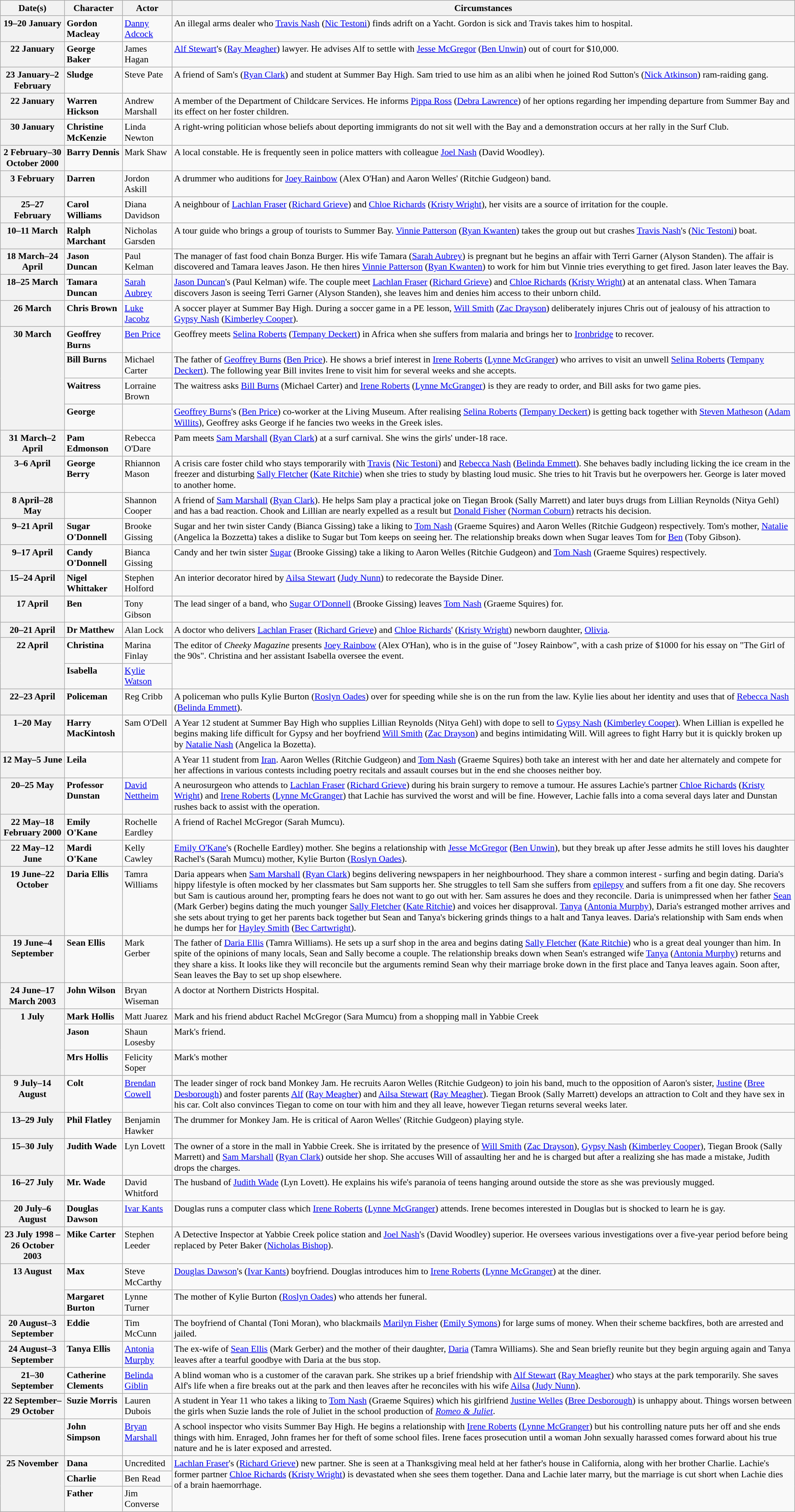<table class="wikitable plainrowheaders" style="font-size:90%">
<tr>
<th scope="col">Date(s)</th>
<th scope="col">Character</th>
<th scope="col">Actor</th>
<th scope="col">Circumstances</th>
</tr>
<tr valign="top">
<th scope="row">19–20 January</th>
<td><strong>Gordon Macleay</strong></td>
<td><a href='#'>Danny Adcock</a></td>
<td>An illegal arms dealer who <a href='#'>Travis Nash</a> (<a href='#'>Nic Testoni</a>) finds adrift on a Yacht. Gordon is sick and Travis takes him to hospital.</td>
</tr>
<tr valign="top">
<th scope="row">22 January</th>
<td><strong>George Baker</strong></td>
<td>James Hagan</td>
<td><a href='#'>Alf Stewart</a>'s (<a href='#'>Ray Meagher</a>) lawyer. He advises Alf to settle with <a href='#'>Jesse McGregor</a> (<a href='#'>Ben Unwin</a>) out of court for $10,000.</td>
</tr>
<tr valign="top">
<th scope="row">23 January–2 February</th>
<td><strong>Sludge</strong></td>
<td>Steve Pate</td>
<td>A friend of Sam's (<a href='#'>Ryan Clark</a>) and student at Summer Bay High. Sam tried to use him as an alibi when he joined Rod Sutton's (<a href='#'>Nick Atkinson</a>) ram-raiding gang.</td>
</tr>
<tr valign="top">
<th scope="row">22 January</th>
<td><strong>Warren Hickson</strong></td>
<td>Andrew Marshall</td>
<td>A member of the Department of Childcare Services. He informs <a href='#'>Pippa Ross</a> (<a href='#'>Debra Lawrence</a>) of her options regarding her impending departure from Summer Bay and its effect on her foster children.</td>
</tr>
<tr valign="top">
<th scope="row">30 January</th>
<td><strong>Christine McKenzie</strong></td>
<td>Linda Newton</td>
<td>A right-wring politician whose beliefs about deporting immigrants do not sit well with the Bay and a demonstration occurs at her rally in the Surf Club.</td>
</tr>
<tr valign="top">
<th scope="row">2 February–30 October 2000</th>
<td><strong>Barry Dennis</strong></td>
<td>Mark Shaw</td>
<td>A local constable. He is frequently seen in police matters with colleague <a href='#'>Joel Nash</a> (David Woodley).</td>
</tr>
<tr valign="top">
<th scope="row">3 February</th>
<td><strong>Darren</strong></td>
<td>Jordon Askill</td>
<td>A drummer who auditions for <a href='#'>Joey Rainbow</a> (Alex O'Han) and Aaron Welles' (Ritchie Gudgeon) band.</td>
</tr>
<tr valign="top">
<th scope="row">25–27 February</th>
<td><strong>Carol Williams</strong></td>
<td>Diana Davidson</td>
<td>A neighbour of <a href='#'>Lachlan Fraser</a> (<a href='#'>Richard Grieve</a>) and <a href='#'>Chloe Richards</a> (<a href='#'>Kristy Wright</a>), her visits are a source of irritation for the couple.</td>
</tr>
<tr valign="top">
<th scope="row">10–11 March</th>
<td><strong>Ralph Marchant</strong></td>
<td>Nicholas Garsden</td>
<td>A tour guide who brings a group of tourists to Summer Bay. <a href='#'>Vinnie Patterson</a> (<a href='#'>Ryan Kwanten</a>) takes the group out but crashes <a href='#'>Travis Nash</a>'s (<a href='#'>Nic Testoni</a>) boat.</td>
</tr>
<tr valign="top">
<th scope="row">18 March–24 April</th>
<td><strong>Jason Duncan</strong></td>
<td>Paul Kelman</td>
<td>The manager of fast food chain Bonza Burger. His wife Tamara (<a href='#'>Sarah Aubrey</a>) is pregnant but he begins an affair with Terri Garner (Alyson Standen). The affair is discovered and Tamara leaves Jason. He then hires <a href='#'>Vinnie Patterson</a> (<a href='#'>Ryan Kwanten</a>) to work for him but Vinnie tries everything to get fired. Jason later leaves the Bay.</td>
</tr>
<tr valign="top">
<th scope="row">18–25 March</th>
<td><strong>Tamara Duncan</strong></td>
<td><a href='#'>Sarah Aubrey</a></td>
<td><a href='#'>Jason Duncan</a>'s (Paul Kelman) wife. The couple meet <a href='#'>Lachlan Fraser</a> (<a href='#'>Richard Grieve</a>) and <a href='#'>Chloe Richards</a> (<a href='#'>Kristy Wright</a>) at an antenatal class. When Tamara discovers Jason is seeing Terri Garner (Alyson Standen), she leaves him and denies him access to their unborn child.</td>
</tr>
<tr valign="top">
<th scope="row">26 March</th>
<td><strong>Chris Brown</strong></td>
<td><a href='#'>Luke Jacobz</a></td>
<td>A soccer player at Summer Bay High. During a soccer game in a PE lesson, <a href='#'>Will Smith</a> (<a href='#'>Zac Drayson</a>) deliberately injures Chris out of jealousy of his attraction to <a href='#'>Gypsy Nash</a> (<a href='#'>Kimberley Cooper</a>).</td>
</tr>
<tr valign="top">
<th scope="row" rowspan="4">30 March</th>
<td><strong>Geoffrey Burns</strong></td>
<td><a href='#'>Ben Price</a></td>
<td>Geoffrey meets <a href='#'>Selina Roberts</a> (<a href='#'>Tempany Deckert</a>) in Africa when she suffers from malaria and brings her to <a href='#'>Ironbridge</a> to recover.</td>
</tr>
<tr valign="top">
<td><strong>Bill Burns</strong></td>
<td>Michael Carter</td>
<td>The father of <a href='#'>Geoffrey Burns</a> (<a href='#'>Ben Price</a>). He shows a brief interest in <a href='#'>Irene Roberts</a> (<a href='#'>Lynne McGranger</a>) who arrives to visit an unwell <a href='#'>Selina Roberts</a> (<a href='#'>Tempany Deckert</a>). The following year Bill invites Irene to visit him for several weeks and she accepts.</td>
</tr>
<tr valign="top">
<td><strong>Waitress</strong></td>
<td>Lorraine Brown</td>
<td>The waitress asks <a href='#'>Bill Burns</a> (Michael Carter) and <a href='#'>Irene Roberts</a> (<a href='#'>Lynne McGranger</a>) is they are ready to order, and Bill asks for two game pies.</td>
</tr>
<tr valign="top">
<td><strong>George</strong></td>
<td></td>
<td><a href='#'>Geoffrey Burns</a>'s (<a href='#'>Ben Price</a>) co-worker at the Living Museum. After realising <a href='#'>Selina Roberts</a> (<a href='#'>Tempany Deckert</a>) is getting back together with <a href='#'>Steven Matheson</a> (<a href='#'>Adam Willits</a>), Geoffrey asks George if he fancies two weeks in the Greek isles.</td>
</tr>
<tr valign="top">
<th scope="row">31 March–2 April</th>
<td><strong>Pam Edmonson</strong></td>
<td>Rebecca O'Dare</td>
<td>Pam meets <a href='#'>Sam Marshall</a> (<a href='#'>Ryan Clark</a>) at a surf carnival. She wins the girls' under-18 race.</td>
</tr>
<tr valign="top">
<th scope="row">3–6 April</th>
<td><strong>George Berry</strong></td>
<td>Rhiannon Mason</td>
<td>A crisis care foster child who stays temporarily with <a href='#'>Travis</a> (<a href='#'>Nic Testoni</a>) and <a href='#'>Rebecca Nash</a> (<a href='#'>Belinda Emmett</a>). She behaves badly including licking the ice cream in the freezer and disturbing <a href='#'>Sally Fletcher</a> (<a href='#'>Kate Ritchie</a>) when she tries to study by blasting loud music. She tries to hit Travis but he overpowers her. George is later moved to another home.</td>
</tr>
<tr valign="top">
<th scope="row">8 April–28 May</th>
<td></td>
<td>Shannon Cooper</td>
<td>A friend of <a href='#'>Sam Marshall</a> (<a href='#'>Ryan Clark</a>). He helps Sam play a practical joke on Tiegan Brook (Sally Marrett)  and later buys drugs from Lillian Reynolds (Nitya Gehl) and has a bad reaction. Chook and Lillian are nearly expelled as a result but <a href='#'>Donald Fisher</a> (<a href='#'>Norman Coburn</a>) retracts his decision.</td>
</tr>
<tr valign="top">
<th scope="row">9–21 April</th>
<td><strong>Sugar O'Donnell</strong></td>
<td>Brooke Gissing</td>
<td>Sugar and her twin sister Candy (Bianca Gissing) take a liking to <a href='#'>Tom Nash</a> (Graeme Squires) and Aaron Welles (Ritchie Gudgeon) respectively. Tom's mother, <a href='#'>Natalie</a> (Angelica la Bozzetta) takes a dislike to Sugar but Tom keeps on seeing her. The relationship breaks down when Sugar leaves Tom for <a href='#'>Ben</a> (Toby Gibson).</td>
</tr>
<tr valign="top">
<th scope="row">9–17 April</th>
<td><strong>Candy O'Donnell</strong></td>
<td>Bianca Gissing</td>
<td>Candy and her twin sister <a href='#'>Sugar</a> (Brooke Gissing) take a liking to Aaron Welles (Ritchie Gudgeon) and <a href='#'>Tom Nash</a> (Graeme Squires) respectively.</td>
</tr>
<tr valign="top">
<th scope="row">15–24 April</th>
<td><strong>Nigel Whittaker</strong></td>
<td>Stephen Holford</td>
<td>An interior decorator hired by <a href='#'>Ailsa Stewart</a> (<a href='#'>Judy Nunn</a>) to redecorate the Bayside Diner.</td>
</tr>
<tr valign="top">
<th scope="row">17 April</th>
<td><strong>Ben</strong></td>
<td>Tony Gibson</td>
<td>The lead singer of a band, who <a href='#'>Sugar O'Donnell</a> (Brooke Gissing) leaves <a href='#'>Tom Nash</a> (Graeme Squires) for.</td>
</tr>
<tr valign="top">
<th scope="row">20–21 April</th>
<td><strong>Dr Matthew</strong></td>
<td>Alan Lock</td>
<td>A doctor who delivers <a href='#'>Lachlan Fraser</a> (<a href='#'>Richard Grieve</a>) and <a href='#'>Chloe Richards</a>' (<a href='#'>Kristy Wright</a>) newborn daughter, <a href='#'>Olivia</a>.</td>
</tr>
<tr valign="top">
<th scope="row" rowspan="2">22 April</th>
<td><strong>Christina</strong></td>
<td>Marina Finlay</td>
<td rowspan="2">The editor of <em>Cheeky Magazine</em> presents <a href='#'>Joey Rainbow</a> (Alex O'Han), who is in the guise of "Josey Rainbow", with a cash prize of $1000 for his essay on "The Girl of the 90s". Christina and her assistant Isabella oversee the event.</td>
</tr>
<tr valign="top">
<td><strong>Isabella</strong></td>
<td><a href='#'>Kylie Watson</a></td>
</tr>
<tr valign="top">
<th scope="row">22–23 April</th>
<td><strong>Policeman</strong></td>
<td>Reg Cribb</td>
<td>A policeman who pulls Kylie Burton (<a href='#'>Roslyn Oades</a>) over for speeding while she is on the run from the law. Kylie lies about her identity and uses that of <a href='#'>Rebecca Nash</a> (<a href='#'>Belinda Emmett</a>).</td>
</tr>
<tr valign="top">
<th scope="row">1–20 May</th>
<td><strong>Harry MacKintosh</strong></td>
<td>Sam O'Dell</td>
<td>A Year 12 student at Summer Bay High who supplies Lillian Reynolds (Nitya Gehl) with dope to sell to <a href='#'>Gypsy Nash</a> (<a href='#'>Kimberley Cooper</a>). When Lillian is expelled he begins making life difficult for Gypsy and her boyfriend <a href='#'>Will Smith</a> (<a href='#'>Zac Drayson</a>) and begins intimidating Will. Will agrees to fight Harry but it is quickly broken up by <a href='#'>Natalie Nash</a> (Angelica la Bozetta).</td>
</tr>
<tr valign="top">
<th scope="row">12 May–5 June</th>
<td><strong>Leila</strong></td>
<td></td>
<td>A  Year 11 student from <a href='#'>Iran</a>. Aaron Welles (Ritchie Gudgeon) and <a href='#'>Tom Nash</a> (Graeme Squires) both take an interest with her and date her alternately and compete for her affections in various contests including poetry recitals and assault courses but in the end she chooses neither boy.</td>
</tr>
<tr valign="top">
<th scope="row">20–25 May</th>
<td><strong>Professor Dunstan</strong></td>
<td><a href='#'>David Nettheim</a></td>
<td>A neurosurgeon who attends to <a href='#'>Lachlan Fraser</a> (<a href='#'>Richard Grieve</a>) during his brain surgery to remove a tumour. He assures Lachie's partner <a href='#'>Chloe Richards</a> (<a href='#'>Kristy Wright</a>) and <a href='#'>Irene Roberts</a> (<a href='#'>Lynne McGranger</a>) that Lachie has survived the worst and will be fine. However, Lachie falls into a coma several days later and Dunstan rushes back to assist with the operation.</td>
</tr>
<tr valign="top">
<th scope="row">22 May–18 February 2000</th>
<td><strong>Emily O'Kane</strong></td>
<td>Rochelle Eardley</td>
<td>A friend of Rachel McGregor (Sarah Mumcu).</td>
</tr>
<tr valign="top">
<th scope="row">22 May–12 June</th>
<td><strong>Mardi O'Kane</strong></td>
<td>Kelly Cawley</td>
<td><a href='#'>Emily O'Kane</a>'s (Rochelle Eardley) mother. She begins a relationship with <a href='#'>Jesse McGregor</a> (<a href='#'>Ben Unwin</a>), but they break up after Jesse admits he still loves his daughter Rachel's (Sarah Mumcu) mother, Kylie Burton (<a href='#'>Roslyn Oades</a>).</td>
</tr>
<tr valign="top">
<th scope="row">19 June–22 October</th>
<td><strong>Daria Ellis</strong></td>
<td>Tamra Williams</td>
<td>Daria appears when <a href='#'>Sam Marshall</a> (<a href='#'>Ryan Clark</a>) begins delivering newspapers in her neighbourhood. They share a common interest - surfing and begin dating. Daria's hippy lifestyle is often mocked by her classmates but Sam supports her. She struggles to tell Sam she suffers from <a href='#'>epilepsy</a> and suffers from a fit one day. She recovers but Sam is cautious around her, prompting fears he does not want to go out with her. Sam assures he does and they reconcile. Daria is unimpressed when her father <a href='#'>Sean</a> (Mark Gerber) begins dating the much younger <a href='#'>Sally Fletcher</a> (<a href='#'>Kate Ritchie</a>) and voices her disapproval. <a href='#'>Tanya</a> (<a href='#'>Antonia Murphy</a>), Daria's estranged mother arrives and she sets about trying to get her parents back together but Sean and Tanya's bickering grinds things to a halt and Tanya leaves. Daria's relationship with Sam ends when he dumps her for <a href='#'>Hayley Smith</a> (<a href='#'>Bec Cartwright</a>).</td>
</tr>
<tr valign="top">
<th scope="row">19 June–4 September</th>
<td><strong>Sean Ellis</strong></td>
<td>Mark Gerber</td>
<td>The father of <a href='#'>Daria Ellis</a> (Tamra Williams). He sets up a surf shop in the area and begins dating <a href='#'>Sally Fletcher</a> (<a href='#'>Kate Ritchie</a>) who is a great deal younger than him. In spite of the opinions of many locals, Sean and Sally become a couple. The relationship breaks down when Sean's estranged wife <a href='#'>Tanya</a> (<a href='#'>Antonia Murphy</a>) returns and they share a kiss. It looks like they will reconcile but the arguments remind Sean why their marriage broke down in the first place and Tanya leaves again. Soon after, Sean leaves the Bay to set up shop elsewhere.</td>
</tr>
<tr valign="top">
<th scope="row">24 June–17 March 2003</th>
<td><strong>John Wilson</strong></td>
<td>Bryan Wiseman</td>
<td>A doctor at Northern Districts Hospital.</td>
</tr>
<tr valign="top">
<th scope="row" rowspan="3">1 July</th>
<td><strong>Mark Hollis</strong></td>
<td>Matt Juarez</td>
<td>Mark and his friend abduct Rachel McGregor (Sara Mumcu) from a shopping mall in Yabbie Creek</td>
</tr>
<tr valign="top">
<td><strong>Jason</strong></td>
<td>Shaun Losesby</td>
<td>Mark's friend.</td>
</tr>
<tr valign="top">
<td><strong>Mrs Hollis</strong></td>
<td>Felicity Soper</td>
<td>Mark's mother</td>
</tr>
<tr valign="top">
<th scope="row">9 July–14 August</th>
<td><strong>Colt</strong></td>
<td><a href='#'>Brendan Cowell</a></td>
<td>The leader singer of rock band Monkey Jam. He recruits Aaron Welles (Ritchie Gudgeon) to join his band, much to the opposition of Aaron's sister, <a href='#'>Justine</a> (<a href='#'>Bree Desborough</a>) and foster parents <a href='#'>Alf</a> (<a href='#'>Ray Meagher</a>) and <a href='#'>Ailsa Stewart</a> (<a href='#'>Ray Meagher</a>). Tiegan Brook (Sally Marrett) develops an attraction to Colt and they have sex in his car. Colt also convinces Tiegan to come on tour with him and they all leave, however Tiegan returns several weeks later.</td>
</tr>
<tr valign="top">
<th scope="row">13–29 July</th>
<td><strong>Phil Flatley</strong></td>
<td>Benjamin Hawker</td>
<td>The drummer for Monkey Jam. He is critical of Aaron Welles' (Ritchie Gudgeon) playing style.</td>
</tr>
<tr valign="top">
<th scope="row">15–30 July</th>
<td><strong>Judith Wade</strong></td>
<td>Lyn Lovett</td>
<td>The owner of a store in the mall in Yabbie Creek. She is irritated by the presence of <a href='#'>Will Smith</a> (<a href='#'>Zac Drayson</a>), <a href='#'>Gypsy Nash</a> (<a href='#'>Kimberley Cooper</a>), Tiegan Brook (Sally Marrett) and <a href='#'>Sam Marshall</a> (<a href='#'>Ryan Clark</a>) outside her shop. She accuses Will of assaulting her and he is charged but after a realizing she has made a mistake, Judith drops the charges.</td>
</tr>
<tr valign="top">
<th scope="row">16–27 July</th>
<td><strong>Mr. Wade</strong></td>
<td>David Whitford</td>
<td>The husband of <a href='#'>Judith Wade</a> (Lyn Lovett). He explains his wife's paranoia of teens hanging around outside the store as she was previously mugged.</td>
</tr>
<tr valign="top">
<th scope="row">20 July–6 August</th>
<td><strong>Douglas Dawson</strong></td>
<td><a href='#'>Ivar Kants</a></td>
<td>Douglas runs a computer class which <a href='#'>Irene Roberts</a> (<a href='#'>Lynne McGranger</a>) attends. Irene becomes interested in Douglas but is shocked to learn he is gay.</td>
</tr>
<tr valign="top">
<th scope="row">23 July 1998 – 26 October 2003</th>
<td><strong>Mike Carter</strong></td>
<td>Stephen Leeder</td>
<td>A Detective Inspector at Yabbie Creek police station and <a href='#'>Joel Nash</a>'s (David Woodley) superior. He oversees various investigations over a five-year period before being replaced by Peter Baker (<a href='#'>Nicholas Bishop</a>).</td>
</tr>
<tr valign="top">
<th scope="row" rowspan="2">13 August</th>
<td><strong>Max</strong></td>
<td>Steve McCarthy</td>
<td><a href='#'>Douglas Dawson</a>'s (<a href='#'>Ivar Kants</a>) boyfriend. Douglas introduces him to <a href='#'>Irene Roberts</a> (<a href='#'>Lynne McGranger</a>) at the diner.</td>
</tr>
<tr valign="top">
<td><strong>Margaret Burton</strong></td>
<td>Lynne Turner</td>
<td>The mother of Kylie Burton (<a href='#'>Roslyn Oades</a>) who attends her funeral.</td>
</tr>
<tr valign="top">
<th scope="row">20 August–3 September</th>
<td><strong>Eddie</strong></td>
<td>Tim McCunn</td>
<td>The boyfriend of Chantal (Toni Moran), who blackmails <a href='#'>Marilyn Fisher</a> (<a href='#'>Emily Symons</a>) for large sums of money. When their scheme backfires, both are arrested and jailed.</td>
</tr>
<tr valign="top">
<th scope="row">24 August–3 September</th>
<td><strong>Tanya Ellis</strong></td>
<td><a href='#'>Antonia Murphy</a></td>
<td>The ex-wife of <a href='#'>Sean Ellis</a> (Mark Gerber) and the mother of their daughter, <a href='#'>Daria</a> (Tamra Williams). She and Sean briefly reunite but they begin arguing again and Tanya leaves after a tearful goodbye with Daria at the bus stop.</td>
</tr>
<tr valign="top">
<th scope="row">21–30 September</th>
<td><strong>Catherine Clements</strong></td>
<td><a href='#'>Belinda Giblin</a></td>
<td>A blind woman who is a customer of the caravan park. She strikes up a brief friendship with <a href='#'>Alf Stewart</a> (<a href='#'>Ray Meagher</a>) who stays at the park temporarily. She saves Alf's life when a fire breaks out at the park and then leaves after he reconciles with his wife <a href='#'>Ailsa</a> (<a href='#'>Judy Nunn</a>).</td>
</tr>
<tr valign="top">
<th scope="row">22 September–29 October</th>
<td><strong>Suzie Morris</strong></td>
<td>Lauren Dubois</td>
<td>A student in Year 11 who takes a liking to <a href='#'>Tom Nash</a> (Graeme Squires) which his girlfriend <a href='#'>Justine Welles</a> (<a href='#'>Bree Desborough</a>) is unhappy about. Things worsen between the girls when Suzie lands the role of Juliet in the school production of <em><a href='#'>Romeo & Juliet</a></em>.</td>
</tr>
<tr valign="top">
<th scope="row"></th>
<td><strong>John Simpson</strong></td>
<td><a href='#'>Bryan Marshall</a></td>
<td>A school inspector who visits Summer Bay High. He begins a relationship with <a href='#'>Irene Roberts</a> (<a href='#'>Lynne McGranger</a>) but his controlling nature puts her off and she ends things with him. Enraged, John frames her for theft of some school files. Irene faces prosecution until a woman John sexually harassed comes forward about his true nature and he is later exposed and arrested.</td>
</tr>
<tr valign="top">
<th scope="row" rowspan="3">25 November</th>
<td><strong>Dana</strong></td>
<td>Uncredited</td>
<td rowspan="3"><a href='#'>Lachlan Fraser</a>'s (<a href='#'>Richard Grieve</a>) new partner. She is seen at a Thanksgiving meal held at her father's house in California, along with her brother Charlie. Lachie's former partner <a href='#'>Chloe Richards</a> (<a href='#'>Kristy Wright</a>) is devastated when she sees them together. Dana and Lachie later marry, but the marriage is cut short when Lachie dies of a brain haemorrhage.</td>
</tr>
<tr valign="top">
<td><strong>Charlie</strong></td>
<td>Ben Read</td>
</tr>
<tr valign="top">
<td><strong>Father</strong></td>
<td>Jim Converse</td>
</tr>
</table>
